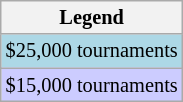<table class=wikitable style=font-size:85%>
<tr>
<th>Legend</th>
</tr>
<tr style="background:lightblue;">
<td>$25,000 tournaments</td>
</tr>
<tr style="background:#ccf;">
<td>$15,000 tournaments</td>
</tr>
</table>
